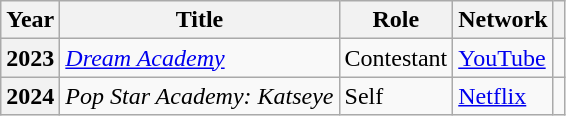<table class="wikitable plainrowheaders sortable">
<tr>
<th scope="col">Year</th>
<th scope="col">Title</th>
<th scope="col">Role</th>
<th scope="col">Network</th>
<th scope="col" class="unsortable"></th>
</tr>
<tr>
<th scope="row">2023</th>
<td><em><a href='#'>Dream Academy</a></em></td>
<td rowspan="1">Contestant</td>
<td><a href='#'>YouTube</a></td>
<td style="text-align:center"></td>
</tr>
<tr>
<th scope="row">2024</th>
<td><em>Pop Star Academy: Katseye</em></td>
<td>Self</td>
<td><a href='#'>Netflix</a></td>
<td style="text-align:center"></td>
</tr>
</table>
